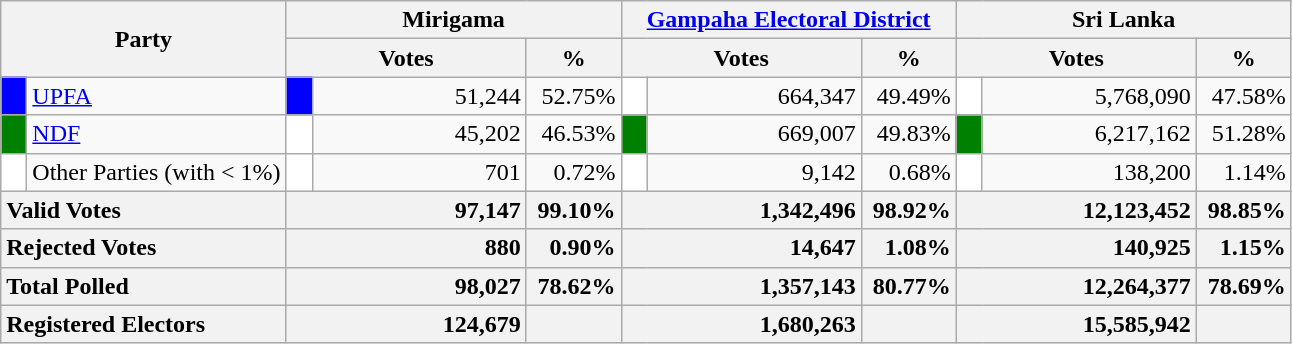<table class="wikitable">
<tr>
<th colspan="2" width="144px"rowspan="2">Party</th>
<th colspan="3" width="216px">Mirigama</th>
<th colspan="3" width="216px"><a href='#'>Gampaha Electoral District</a></th>
<th colspan="3" width="216px">Sri Lanka</th>
</tr>
<tr>
<th colspan="2" width="144px">Votes</th>
<th>%</th>
<th colspan="2" width="144px">Votes</th>
<th>%</th>
<th colspan="2" width="144px">Votes</th>
<th>%</th>
</tr>
<tr>
<td style="background-color:blue;" width="10px"></td>
<td style="text-align:left;"><a href='#'>UPFA</a></td>
<td style="background-color:blue;" width="10px"></td>
<td style="text-align:right;">51,244</td>
<td style="text-align:right;">52.75%</td>
<td style="background-color:white;" width="10px"></td>
<td style="text-align:right;">664,347</td>
<td style="text-align:right;">49.49%</td>
<td style="background-color:white;" width="10px"></td>
<td style="text-align:right;">5,768,090</td>
<td style="text-align:right;">47.58%</td>
</tr>
<tr>
<td style="background-color:green;" width="10px"></td>
<td style="text-align:left;"><a href='#'>NDF</a></td>
<td style="background-color:white;" width="10px"></td>
<td style="text-align:right;">45,202</td>
<td style="text-align:right;">46.53%</td>
<td style="background-color:green;" width="10px"></td>
<td style="text-align:right;">669,007</td>
<td style="text-align:right;">49.83%</td>
<td style="background-color:green;" width="10px"></td>
<td style="text-align:right;">6,217,162</td>
<td style="text-align:right;">51.28%</td>
</tr>
<tr>
<td style="background-color:white;" width="10px"></td>
<td style="text-align:left;">Other Parties (with < 1%)</td>
<td style="background-color:white;" width="10px"></td>
<td style="text-align:right;">701</td>
<td style="text-align:right;">0.72%</td>
<td style="background-color:white;" width="10px"></td>
<td style="text-align:right;">9,142</td>
<td style="text-align:right;">0.68%</td>
<td style="background-color:white;" width="10px"></td>
<td style="text-align:right;">138,200</td>
<td style="text-align:right;">1.14%</td>
</tr>
<tr>
<th colspan="2" width="144px"style="text-align:left;">Valid Votes</th>
<th style="text-align:right;"colspan="2" width="144px">97,147</th>
<th style="text-align:right;">99.10%</th>
<th style="text-align:right;"colspan="2" width="144px">1,342,496</th>
<th style="text-align:right;">98.92%</th>
<th style="text-align:right;"colspan="2" width="144px">12,123,452</th>
<th style="text-align:right;">98.85%</th>
</tr>
<tr>
<th colspan="2" width="144px"style="text-align:left;">Rejected Votes</th>
<th style="text-align:right;"colspan="2" width="144px">880</th>
<th style="text-align:right;">0.90%</th>
<th style="text-align:right;"colspan="2" width="144px">14,647</th>
<th style="text-align:right;">1.08%</th>
<th style="text-align:right;"colspan="2" width="144px">140,925</th>
<th style="text-align:right;">1.15%</th>
</tr>
<tr>
<th colspan="2" width="144px"style="text-align:left;">Total Polled</th>
<th style="text-align:right;"colspan="2" width="144px">98,027</th>
<th style="text-align:right;">78.62%</th>
<th style="text-align:right;"colspan="2" width="144px">1,357,143</th>
<th style="text-align:right;">80.77%</th>
<th style="text-align:right;"colspan="2" width="144px">12,264,377</th>
<th style="text-align:right;">78.69%</th>
</tr>
<tr>
<th colspan="2" width="144px"style="text-align:left;">Registered Electors</th>
<th style="text-align:right;"colspan="2" width="144px">124,679</th>
<th></th>
<th style="text-align:right;"colspan="2" width="144px">1,680,263</th>
<th></th>
<th style="text-align:right;"colspan="2" width="144px">15,585,942</th>
<th></th>
</tr>
</table>
